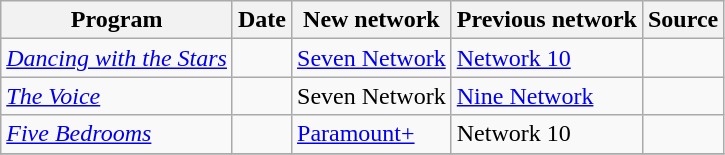<table class="wikitable plainrowheaders sortable" style="text-align:left">
<tr>
<th scope="col">Program</th>
<th scope="col" align="center">Date</th>
<th scope="col">New network</th>
<th scope="col">Previous network</th>
<th scope="col" class="unsortable">Source</th>
</tr>
<tr>
<td><em><a href='#'>Dancing with the Stars</a></em></td>
<td></td>
<td><a href='#'>Seven Network</a></td>
<td><a href='#'>Network 10</a></td>
<td></td>
</tr>
<tr>
<td><em><a href='#'>The Voice</a></em></td>
<td></td>
<td>Seven Network</td>
<td><a href='#'>Nine Network</a></td>
<td></td>
</tr>
<tr>
<td><em><a href='#'>Five Bedrooms</a></em></td>
<td></td>
<td><a href='#'>Paramount+</a></td>
<td>Network 10</td>
<td></td>
</tr>
<tr>
</tr>
</table>
